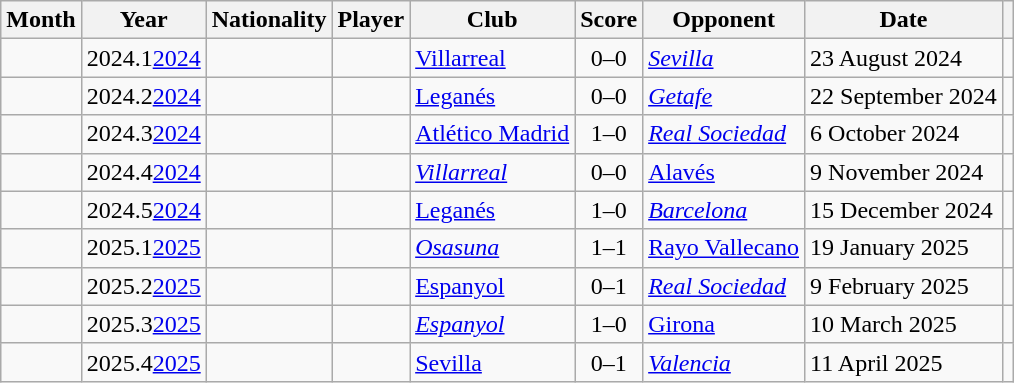<table class="wikitable sortable" style="text-align:left;">
<tr>
<th scope="col">Month</th>
<th scope="col">Year</th>
<th scope="col">Nationality</th>
<th scope="col">Player</th>
<th scope="col">Club</th>
<th scope="col">Score</th>
<th scope="col">Opponent</th>
<th scope="col">Date</th>
<th scope="col" class="unsortable"></th>
</tr>
<tr>
<td></td>
<td style="text-align:center;"><span>2024.1</span><a href='#'>2024</a></td>
<td></td>
<td> </td>
<td><a href='#'>Villarreal</a></td>
<td style="text-align:center;">0–0</td>
<td><em><a href='#'>Sevilla</a></em></td>
<td>23 August 2024</td>
<td style="text-align:center;"></td>
</tr>
<tr>
<td></td>
<td style="text-align:center;"><span>2024.2</span><a href='#'>2024</a></td>
<td></td>
<td> </td>
<td><a href='#'>Leganés</a></td>
<td style="text-align:center;">0–0</td>
<td><em><a href='#'>Getafe</a></em></td>
<td>22 September 2024</td>
<td style="text-align:center;"></td>
</tr>
<tr>
<td></td>
<td style="text-align:center;"><span>2024.3</span><a href='#'>2024</a></td>
<td></td>
<td></td>
<td><a href='#'>Atlético Madrid</a></td>
<td style="text-align:center;">1–0</td>
<td><em><a href='#'>Real Sociedad</a></em></td>
<td>6 October 2024</td>
<td style="text-align:center;"></td>
</tr>
<tr>
<td></td>
<td style="text-align:center;"><span>2024.4</span><a href='#'>2024</a></td>
<td></td>
<td> </td>
<td><em><a href='#'>Villarreal</a></em></td>
<td style="text-align:center;">0–0</td>
<td><a href='#'>Alavés</a></td>
<td>9 November 2024</td>
<td style="text-align:center;"></td>
</tr>
<tr>
<td></td>
<td style="text-align:center;"><span>2024.5</span><a href='#'>2024</a></td>
<td></td>
<td> </td>
<td><a href='#'>Leganés</a></td>
<td style="text-align:center;">1–0</td>
<td><em><a href='#'>Barcelona</a></em></td>
<td>15 December 2024</td>
<td style="text-align:center;"></td>
</tr>
<tr>
<td></td>
<td style="text-align:center;"><span>2025.1</span><a href='#'>2025</a></td>
<td></td>
<td></td>
<td><em><a href='#'>Osasuna</a></em></td>
<td style="text-align:center;">1–1</td>
<td><a href='#'>Rayo Vallecano</a></td>
<td>19 January 2025</td>
<td style="text-align:center;"></td>
</tr>
<tr>
<td></td>
<td style="text-align:center;"><span>2025.2</span><a href='#'>2025</a></td>
<td></td>
<td> </td>
<td><a href='#'>Espanyol</a></td>
<td style="text-align:center;">0–1</td>
<td><em><a href='#'>Real Sociedad</a></em></td>
<td>9 February 2025</td>
<td style="text-align:center;"></td>
</tr>
<tr>
<td></td>
<td style="text-align:center;"><span>2025.3</span><a href='#'>2025</a></td>
<td></td>
<td> </td>
<td><em><a href='#'>Espanyol</a></em></td>
<td style="text-align:center;">1–0</td>
<td><a href='#'>Girona</a></td>
<td>10 March 2025</td>
<td style="text-align:center;"></td>
</tr>
<tr>
<td></td>
<td style="text-align:center;"><span>2025.4</span><a href='#'>2025</a></td>
<td></td>
<td></td>
<td><a href='#'>Sevilla</a></td>
<td style="text-align:center;">0–1</td>
<td><em><a href='#'>Valencia</a></em></td>
<td>11 April 2025</td>
<td style="text-align:center;"></td>
</tr>
</table>
